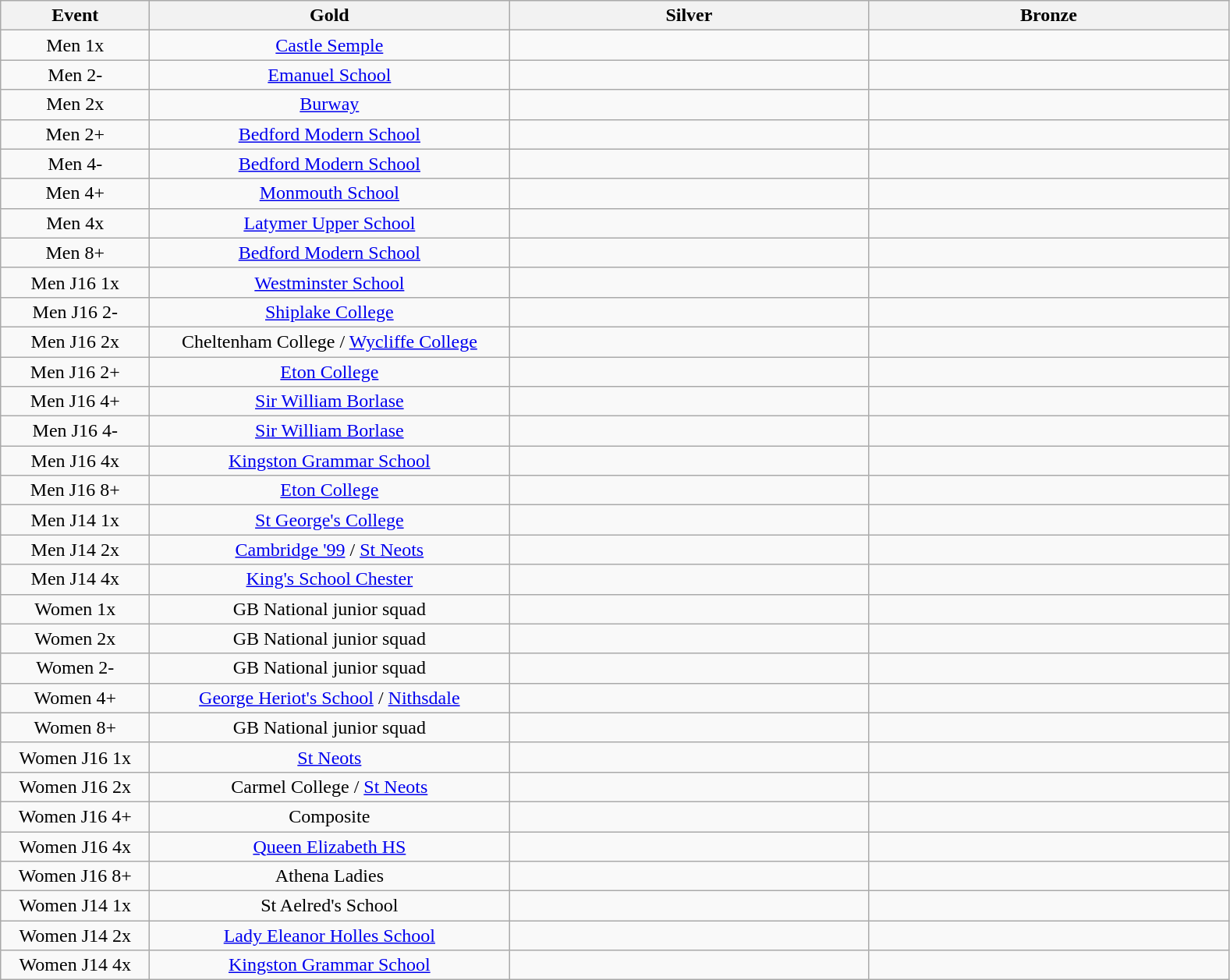<table class="wikitable" style="text-align:center">
<tr>
<th width=120>Event</th>
<th width=300>Gold</th>
<th width=300>Silver</th>
<th width=300>Bronze</th>
</tr>
<tr>
<td>Men 1x</td>
<td><a href='#'>Castle Semple</a></td>
<td></td>
<td></td>
</tr>
<tr>
<td>Men 2-</td>
<td><a href='#'>Emanuel School</a></td>
<td></td>
<td></td>
</tr>
<tr>
<td>Men 2x</td>
<td><a href='#'>Burway</a></td>
<td></td>
<td></td>
</tr>
<tr>
<td>Men 2+</td>
<td><a href='#'>Bedford Modern School</a></td>
<td></td>
<td></td>
</tr>
<tr>
<td>Men 4-</td>
<td><a href='#'>Bedford Modern School</a></td>
<td></td>
<td></td>
</tr>
<tr>
<td>Men 4+</td>
<td><a href='#'>Monmouth School</a></td>
<td></td>
<td></td>
</tr>
<tr>
<td>Men 4x</td>
<td><a href='#'>Latymer Upper School</a></td>
<td></td>
<td></td>
</tr>
<tr>
<td>Men 8+</td>
<td><a href='#'>Bedford Modern School</a></td>
<td></td>
<td></td>
</tr>
<tr>
<td>Men J16 1x</td>
<td><a href='#'>Westminster School</a></td>
<td></td>
<td></td>
</tr>
<tr>
<td>Men J16 2-</td>
<td><a href='#'>Shiplake College</a></td>
<td></td>
<td></td>
</tr>
<tr>
<td>Men J16 2x</td>
<td>Cheltenham College / <a href='#'>Wycliffe College</a></td>
<td></td>
<td></td>
</tr>
<tr>
<td>Men J16 2+</td>
<td><a href='#'>Eton College</a></td>
<td></td>
<td></td>
</tr>
<tr>
<td>Men J16 4+</td>
<td><a href='#'>Sir William Borlase</a></td>
<td></td>
<td></td>
</tr>
<tr>
<td>Men J16 4-</td>
<td><a href='#'>Sir William Borlase</a></td>
<td></td>
<td></td>
</tr>
<tr>
<td>Men J16 4x</td>
<td><a href='#'>Kingston Grammar School</a></td>
<td></td>
<td></td>
</tr>
<tr>
<td>Men J16 8+</td>
<td><a href='#'>Eton College</a></td>
<td></td>
<td></td>
</tr>
<tr>
<td>Men J14 1x</td>
<td><a href='#'>St George's College</a></td>
<td></td>
<td></td>
</tr>
<tr>
<td>Men J14 2x</td>
<td><a href='#'>Cambridge '99</a> / <a href='#'>St Neots</a></td>
<td></td>
<td></td>
</tr>
<tr>
<td>Men J14 4x</td>
<td><a href='#'>King's School Chester</a></td>
<td></td>
<td></td>
</tr>
<tr>
<td>Women 1x</td>
<td>GB National junior squad</td>
<td></td>
<td></td>
</tr>
<tr>
<td>Women 2x</td>
<td>GB National junior squad</td>
<td></td>
<td></td>
</tr>
<tr>
<td>Women 2-</td>
<td>GB National junior squad</td>
<td></td>
<td></td>
</tr>
<tr>
<td>Women 4+</td>
<td><a href='#'>George Heriot's School</a> / <a href='#'>Nithsdale</a></td>
<td></td>
<td></td>
</tr>
<tr>
<td>Women 8+</td>
<td>GB National junior squad</td>
<td></td>
<td></td>
</tr>
<tr>
<td>Women J16 1x</td>
<td><a href='#'>St Neots</a></td>
<td></td>
<td></td>
</tr>
<tr>
<td>Women J16 2x</td>
<td>Carmel College / <a href='#'>St Neots</a></td>
<td></td>
<td></td>
</tr>
<tr>
<td>Women J16 4+</td>
<td>Composite</td>
<td></td>
<td></td>
</tr>
<tr>
<td>Women J16 4x</td>
<td><a href='#'>Queen Elizabeth HS</a></td>
<td></td>
<td></td>
</tr>
<tr>
<td>Women J16 8+</td>
<td>Athena Ladies</td>
<td></td>
<td></td>
</tr>
<tr>
<td>Women J14 1x</td>
<td>St Aelred's School</td>
<td></td>
<td></td>
</tr>
<tr>
<td>Women J14 2x</td>
<td><a href='#'>Lady Eleanor Holles School</a></td>
<td></td>
<td></td>
</tr>
<tr>
<td>Women J14 4x</td>
<td><a href='#'>Kingston Grammar School</a></td>
<td></td>
<td></td>
</tr>
</table>
